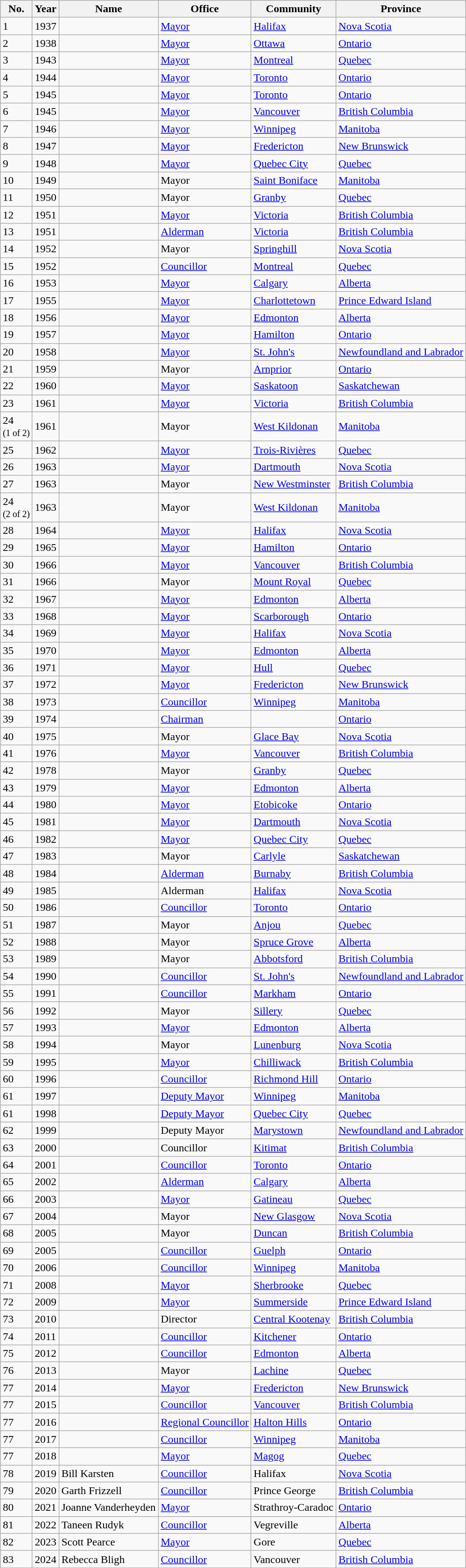<table class="wikitable sortable" border="1">
<tr>
<th scope="col">No.</th>
<th scope="col">Year</th>
<th scope="col">Name</th>
<th scope="col">Office</th>
<th scope="col">Community</th>
<th scope="col">Province</th>
</tr>
<tr>
<td>1</td>
<td>1937</td>
<td></td>
<td><a href='#'>Mayor</a></td>
<td><a href='#'>Halifax</a></td>
<td><a href='#'>Nova Scotia</a></td>
</tr>
<tr>
<td>2</td>
<td>1938</td>
<td></td>
<td><a href='#'>Mayor</a></td>
<td><a href='#'>Ottawa</a></td>
<td><a href='#'>Ontario</a></td>
</tr>
<tr>
<td>3</td>
<td>1943</td>
<td></td>
<td><a href='#'>Mayor</a></td>
<td><a href='#'>Montreal</a></td>
<td><a href='#'>Quebec</a></td>
</tr>
<tr>
<td>4</td>
<td>1944</td>
<td></td>
<td><a href='#'>Mayor</a></td>
<td><a href='#'>Toronto</a></td>
<td><a href='#'>Ontario</a></td>
</tr>
<tr>
<td>5</td>
<td>1945</td>
<td></td>
<td><a href='#'>Mayor</a></td>
<td><a href='#'>Toronto</a></td>
<td><a href='#'>Ontario</a></td>
</tr>
<tr>
<td>6</td>
<td>1945</td>
<td></td>
<td><a href='#'>Mayor</a></td>
<td><a href='#'>Vancouver</a></td>
<td><a href='#'>British Columbia</a></td>
</tr>
<tr>
<td>7</td>
<td>1946</td>
<td></td>
<td><a href='#'>Mayor</a></td>
<td><a href='#'>Winnipeg</a></td>
<td><a href='#'>Manitoba</a></td>
</tr>
<tr>
<td>8</td>
<td>1947</td>
<td></td>
<td><a href='#'>Mayor</a></td>
<td><a href='#'>Fredericton</a></td>
<td><a href='#'>New Brunswick</a></td>
</tr>
<tr>
<td>9</td>
<td>1948</td>
<td></td>
<td><a href='#'>Mayor</a></td>
<td><a href='#'>Quebec City</a></td>
<td><a href='#'>Quebec</a></td>
</tr>
<tr>
<td>10</td>
<td>1949</td>
<td></td>
<td>Mayor</td>
<td><a href='#'>Saint Boniface</a></td>
<td><a href='#'>Manitoba</a></td>
</tr>
<tr>
<td>11</td>
<td>1950</td>
<td></td>
<td>Mayor</td>
<td><a href='#'>Granby</a></td>
<td><a href='#'>Quebec</a></td>
</tr>
<tr>
<td>12</td>
<td>1951</td>
<td></td>
<td><a href='#'>Mayor</a></td>
<td><a href='#'>Victoria</a></td>
<td><a href='#'>British Columbia</a></td>
</tr>
<tr>
<td>13</td>
<td>1951</td>
<td></td>
<td><a href='#'>Alderman</a></td>
<td><a href='#'>Victoria</a></td>
<td><a href='#'>British Columbia</a></td>
</tr>
<tr>
<td>14</td>
<td>1952</td>
<td></td>
<td>Mayor</td>
<td><a href='#'>Springhill</a></td>
<td><a href='#'>Nova Scotia</a></td>
</tr>
<tr>
<td>15</td>
<td>1952</td>
<td></td>
<td><a href='#'>Councillor</a></td>
<td><a href='#'>Montreal</a></td>
<td><a href='#'>Quebec</a></td>
</tr>
<tr>
<td>16</td>
<td>1953</td>
<td></td>
<td><a href='#'>Mayor</a></td>
<td><a href='#'>Calgary</a></td>
<td><a href='#'>Alberta</a></td>
</tr>
<tr>
<td>17</td>
<td>1955</td>
<td></td>
<td><a href='#'>Mayor</a></td>
<td><a href='#'>Charlottetown</a></td>
<td><a href='#'>Prince Edward Island</a></td>
</tr>
<tr>
<td>18</td>
<td>1956</td>
<td></td>
<td><a href='#'>Mayor</a></td>
<td><a href='#'>Edmonton</a></td>
<td><a href='#'>Alberta</a></td>
</tr>
<tr>
<td>19</td>
<td>1957</td>
<td></td>
<td><a href='#'>Mayor</a></td>
<td><a href='#'>Hamilton</a></td>
<td><a href='#'>Ontario</a></td>
</tr>
<tr Calgary City Council>
<td>20</td>
<td>1958</td>
<td></td>
<td><a href='#'>Mayor</a></td>
<td><a href='#'>St. John's</a></td>
<td><a href='#'>Newfoundland and Labrador</a></td>
</tr>
<tr>
<td>21</td>
<td>1959</td>
<td></td>
<td>Mayor</td>
<td><a href='#'>Arnprior</a></td>
<td><a href='#'>Ontario</a></td>
</tr>
<tr>
<td>22</td>
<td>1960</td>
<td></td>
<td><a href='#'>Mayor</a></td>
<td><a href='#'>Saskatoon</a></td>
<td><a href='#'>Saskatchewan</a></td>
</tr>
<tr>
<td>23</td>
<td>1961</td>
<td></td>
<td><a href='#'>Mayor</a></td>
<td><a href='#'>Victoria</a></td>
<td><a href='#'>British Columbia</a></td>
</tr>
<tr>
<td>24<br><small>(1 of 2)</small></td>
<td>1961</td>
<td></td>
<td>Mayor</td>
<td><a href='#'>West Kildonan</a></td>
<td><a href='#'>Manitoba</a></td>
</tr>
<tr>
<td>25</td>
<td>1962</td>
<td></td>
<td><a href='#'>Mayor</a></td>
<td><a href='#'>Trois-Rivières</a></td>
<td><a href='#'>Quebec</a></td>
</tr>
<tr>
<td>26</td>
<td>1963</td>
<td></td>
<td><a href='#'>Mayor</a></td>
<td><a href='#'>Dartmouth</a></td>
<td><a href='#'>Nova Scotia</a></td>
</tr>
<tr>
<td>27</td>
<td>1963</td>
<td></td>
<td>Mayor</td>
<td><a href='#'>New Westminster</a></td>
<td><a href='#'>British Columbia</a></td>
</tr>
<tr>
<td>24<br><small>(2 of 2)</small></td>
<td>1963</td>
<td></td>
<td>Mayor</td>
<td><a href='#'>West Kildonan</a></td>
<td><a href='#'>Manitoba</a></td>
</tr>
<tr>
<td>28</td>
<td>1964</td>
<td></td>
<td><a href='#'>Mayor</a></td>
<td><a href='#'>Halifax</a></td>
<td><a href='#'>Nova Scotia</a></td>
</tr>
<tr>
<td>29</td>
<td>1965</td>
<td></td>
<td><a href='#'>Mayor</a></td>
<td><a href='#'>Hamilton</a></td>
<td><a href='#'>Ontario</a></td>
</tr>
<tr>
<td>30</td>
<td>1966</td>
<td></td>
<td><a href='#'>Mayor</a></td>
<td><a href='#'>Vancouver</a></td>
<td><a href='#'>British Columbia</a></td>
</tr>
<tr>
<td>31</td>
<td>1966</td>
<td></td>
<td>Mayor</td>
<td><a href='#'>Mount Royal</a></td>
<td><a href='#'>Quebec</a></td>
</tr>
<tr>
<td>32</td>
<td>1967</td>
<td></td>
<td><a href='#'>Mayor</a></td>
<td><a href='#'>Edmonton</a></td>
<td><a href='#'>Alberta</a></td>
</tr>
<tr>
<td>33</td>
<td>1968</td>
<td></td>
<td><a href='#'>Mayor</a></td>
<td><a href='#'>Scarborough</a></td>
<td><a href='#'>Ontario</a></td>
</tr>
<tr>
<td>34</td>
<td>1969</td>
<td></td>
<td><a href='#'>Mayor</a></td>
<td><a href='#'>Halifax</a></td>
<td><a href='#'>Nova Scotia</a></td>
</tr>
<tr>
<td>35</td>
<td>1970</td>
<td></td>
<td><a href='#'>Mayor</a></td>
<td><a href='#'>Edmonton</a></td>
<td><a href='#'>Alberta</a></td>
</tr>
<tr>
<td>36</td>
<td>1971</td>
<td></td>
<td><a href='#'>Mayor</a></td>
<td><a href='#'>Hull</a></td>
<td><a href='#'>Quebec</a></td>
</tr>
<tr>
<td>37</td>
<td>1972</td>
<td></td>
<td><a href='#'>Mayor</a></td>
<td><a href='#'>Fredericton</a></td>
<td><a href='#'>New Brunswick</a></td>
</tr>
<tr>
<td>38</td>
<td>1973</td>
<td></td>
<td><a href='#'>Councillor</a></td>
<td><a href='#'>Winnipeg</a></td>
<td><a href='#'>Manitoba</a></td>
</tr>
<tr>
<td>39</td>
<td>1974</td>
<td></td>
<td><a href='#'>Chairman</a></td>
<td></td>
<td><a href='#'>Ontario</a></td>
</tr>
<tr>
<td>40</td>
<td>1975</td>
<td></td>
<td>Mayor</td>
<td><a href='#'>Glace Bay</a></td>
<td><a href='#'>Nova Scotia</a></td>
</tr>
<tr>
<td>41</td>
<td>1976</td>
<td></td>
<td><a href='#'>Mayor</a></td>
<td><a href='#'>Vancouver</a></td>
<td><a href='#'>British Columbia</a></td>
</tr>
<tr>
<td>42</td>
<td>1978</td>
<td></td>
<td>Mayor</td>
<td><a href='#'>Granby</a></td>
<td><a href='#'>Quebec</a></td>
</tr>
<tr>
<td>43</td>
<td>1979</td>
<td></td>
<td><a href='#'>Mayor</a></td>
<td><a href='#'>Edmonton</a></td>
<td><a href='#'>Alberta</a></td>
</tr>
<tr>
<td>44</td>
<td>1980</td>
<td></td>
<td><a href='#'>Mayor</a></td>
<td><a href='#'>Etobicoke</a></td>
<td><a href='#'>Ontario</a></td>
</tr>
<tr>
<td>45</td>
<td>1981</td>
<td></td>
<td><a href='#'>Mayor</a></td>
<td><a href='#'>Dartmouth</a></td>
<td><a href='#'>Nova Scotia</a></td>
</tr>
<tr>
<td>46</td>
<td>1982</td>
<td></td>
<td><a href='#'>Mayor</a></td>
<td><a href='#'>Quebec City</a></td>
<td><a href='#'>Quebec</a></td>
</tr>
<tr>
<td>47</td>
<td>1983</td>
<td></td>
<td>Mayor</td>
<td><a href='#'>Carlyle</a></td>
<td><a href='#'>Saskatchewan</a></td>
</tr>
<tr>
<td>48</td>
<td>1984</td>
<td></td>
<td><a href='#'>Alderman</a></td>
<td><a href='#'>Burnaby</a></td>
<td><a href='#'>British Columbia</a></td>
</tr>
<tr>
<td>49</td>
<td>1985</td>
<td></td>
<td>Alderman</td>
<td><a href='#'>Halifax</a></td>
<td><a href='#'>Nova Scotia</a></td>
</tr>
<tr>
<td>50</td>
<td>1986</td>
<td></td>
<td><a href='#'>Councillor</a></td>
<td><a href='#'>Toronto</a></td>
<td><a href='#'>Ontario</a></td>
</tr>
<tr>
<td>51</td>
<td>1987</td>
<td></td>
<td>Mayor</td>
<td><a href='#'>Anjou</a></td>
<td><a href='#'>Quebec</a></td>
</tr>
<tr>
<td>52</td>
<td>1988</td>
<td></td>
<td>Mayor</td>
<td><a href='#'>Spruce Grove</a></td>
<td><a href='#'>Alberta</a></td>
</tr>
<tr>
<td>53</td>
<td>1989</td>
<td></td>
<td>Mayor</td>
<td><a href='#'>Abbotsford</a></td>
<td><a href='#'>British Columbia</a></td>
</tr>
<tr>
<td>54</td>
<td>1990</td>
<td></td>
<td><a href='#'>Councillor</a></td>
<td><a href='#'>St. John's</a></td>
<td><a href='#'>Newfoundland and Labrador</a></td>
</tr>
<tr>
<td>55</td>
<td>1991</td>
<td></td>
<td><a href='#'>Councillor</a></td>
<td><a href='#'>Markham</a></td>
<td><a href='#'>Ontario</a></td>
</tr>
<tr>
<td>56</td>
<td>1992</td>
<td></td>
<td>Mayor</td>
<td><a href='#'>Sillery</a></td>
<td><a href='#'>Quebec</a></td>
</tr>
<tr>
<td>57</td>
<td>1993</td>
<td></td>
<td><a href='#'>Mayor</a></td>
<td><a href='#'>Edmonton</a></td>
<td><a href='#'>Alberta</a></td>
</tr>
<tr>
<td>58</td>
<td>1994</td>
<td></td>
<td>Mayor</td>
<td><a href='#'>Lunenburg</a></td>
<td><a href='#'>Nova Scotia</a></td>
</tr>
<tr>
<td>59</td>
<td>1995</td>
<td></td>
<td><a href='#'>Mayor</a></td>
<td><a href='#'>Chilliwack</a></td>
<td><a href='#'>British Columbia</a></td>
</tr>
<tr>
<td>60</td>
<td>1996</td>
<td></td>
<td><a href='#'>Councillor</a></td>
<td><a href='#'>Richmond Hill</a></td>
<td><a href='#'>Ontario</a></td>
</tr>
<tr>
<td>61</td>
<td>1997</td>
<td></td>
<td><a href='#'>Deputy Mayor</a></td>
<td><a href='#'>Winnipeg</a></td>
<td><a href='#'>Manitoba</a></td>
</tr>
<tr>
<td>61</td>
<td>1998</td>
<td></td>
<td><a href='#'>Deputy Mayor</a></td>
<td><a href='#'>Quebec City</a></td>
<td><a href='#'>Quebec</a></td>
</tr>
<tr>
<td>62</td>
<td>1999</td>
<td></td>
<td>Deputy Mayor</td>
<td><a href='#'>Marystown</a></td>
<td><a href='#'>Newfoundland and Labrador</a></td>
</tr>
<tr>
<td>63</td>
<td>2000</td>
<td></td>
<td>Councillor</td>
<td><a href='#'>Kitimat</a></td>
<td><a href='#'>British Columbia</a></td>
</tr>
<tr>
<td>64</td>
<td>2001</td>
<td></td>
<td><a href='#'>Councillor</a></td>
<td><a href='#'>Toronto</a></td>
<td><a href='#'>Ontario</a></td>
</tr>
<tr>
<td>65</td>
<td>2002</td>
<td></td>
<td><a href='#'>Alderman</a></td>
<td><a href='#'>Calgary</a></td>
<td><a href='#'>Alberta</a></td>
</tr>
<tr>
<td>66</td>
<td>2003</td>
<td></td>
<td><a href='#'>Mayor</a></td>
<td><a href='#'>Gatineau</a></td>
<td><a href='#'>Quebec</a></td>
</tr>
<tr>
<td>67</td>
<td>2004</td>
<td></td>
<td>Mayor</td>
<td><a href='#'>New Glasgow</a></td>
<td><a href='#'>Nova Scotia</a></td>
</tr>
<tr>
<td>68</td>
<td>2005</td>
<td></td>
<td>Mayor</td>
<td><a href='#'>Duncan</a></td>
<td><a href='#'>British Columbia</a></td>
</tr>
<tr>
<td>69</td>
<td>2005</td>
<td></td>
<td><a href='#'>Councillor</a></td>
<td><a href='#'>Guelph</a></td>
<td><a href='#'>Ontario</a></td>
</tr>
<tr>
<td>70</td>
<td>2006</td>
<td></td>
<td><a href='#'>Councillor</a></td>
<td><a href='#'>Winnipeg</a></td>
<td><a href='#'>Manitoba</a></td>
</tr>
<tr>
<td>71</td>
<td>2008</td>
<td></td>
<td><a href='#'>Mayor</a></td>
<td><a href='#'>Sherbrooke</a></td>
<td><a href='#'>Quebec</a></td>
</tr>
<tr>
<td>72</td>
<td>2009</td>
<td></td>
<td><a href='#'>Mayor</a></td>
<td><a href='#'>Summerside</a></td>
<td><a href='#'>Prince Edward Island</a></td>
</tr>
<tr>
<td>73</td>
<td>2010</td>
<td></td>
<td>Director</td>
<td><a href='#'>Central Kootenay</a></td>
<td><a href='#'>British Columbia</a></td>
</tr>
<tr>
<td>74</td>
<td>2011</td>
<td></td>
<td><a href='#'>Councillor</a></td>
<td><a href='#'>Kitchener</a></td>
<td><a href='#'>Ontario</a></td>
</tr>
<tr>
<td>75</td>
<td>2012</td>
<td></td>
<td><a href='#'>Councillor</a></td>
<td><a href='#'>Edmonton</a></td>
<td><a href='#'>Alberta</a></td>
</tr>
<tr>
<td>76</td>
<td>2013</td>
<td></td>
<td>Mayor</td>
<td><a href='#'>Lachine</a></td>
<td><a href='#'>Quebec</a></td>
</tr>
<tr>
<td>77</td>
<td>2014</td>
<td></td>
<td><a href='#'>Mayor</a></td>
<td><a href='#'>Fredericton</a></td>
<td><a href='#'>New Brunswick</a></td>
</tr>
<tr>
<td>77</td>
<td>2015</td>
<td></td>
<td><a href='#'>Councillor</a></td>
<td><a href='#'>Vancouver</a></td>
<td><a href='#'>British Columbia</a></td>
</tr>
<tr>
<td>77</td>
<td>2016</td>
<td></td>
<td><a href='#'>Regional Councillor</a></td>
<td><a href='#'>Halton Hills</a></td>
<td><a href='#'>Ontario</a></td>
</tr>
<tr>
<td>77</td>
<td>2017</td>
<td></td>
<td><a href='#'>Councillor</a></td>
<td><a href='#'>Winnipeg</a></td>
<td><a href='#'>Manitoba</a></td>
</tr>
<tr>
<td>77</td>
<td>2018</td>
<td></td>
<td><a href='#'>Mayor</a></td>
<td><a href='#'>Magog</a></td>
<td><a href='#'>Quebec</a></td>
</tr>
<tr>
<td>78</td>
<td>2019</td>
<td>Bill Karsten</td>
<td><a href='#'>Councillor</a></td>
<td>Halifax</td>
<td><a href='#'>Nova Scotia</a></td>
</tr>
<tr>
<td>79</td>
<td>2020</td>
<td>Garth Frizzell</td>
<td><a href='#'>Councillor</a></td>
<td>Prince George</td>
<td><a href='#'>British Columbia</a></td>
</tr>
<tr>
<td>80</td>
<td>2021</td>
<td>Joanne Vanderheyden</td>
<td><a href='#'>Mayor</a></td>
<td>Strathroy-Caradoc</td>
<td><a href='#'>Ontario</a></td>
</tr>
<tr>
<td>81</td>
<td>2022</td>
<td>Taneen Rudyk</td>
<td><a href='#'>Councillor</a></td>
<td>Vegreville</td>
<td><a href='#'>Alberta</a></td>
</tr>
<tr>
<td>82</td>
<td>2023</td>
<td>Scott Pearce</td>
<td><a href='#'>Mayor</a></td>
<td>Gore</td>
<td><a href='#'>Quebec</a></td>
</tr>
<tr>
<td>83</td>
<td>2024</td>
<td>Rebecca Bligh</td>
<td><a href='#'>Councillor</a></td>
<td>Vancouver</td>
<td><a href='#'>British Columbia</a></td>
</tr>
</table>
